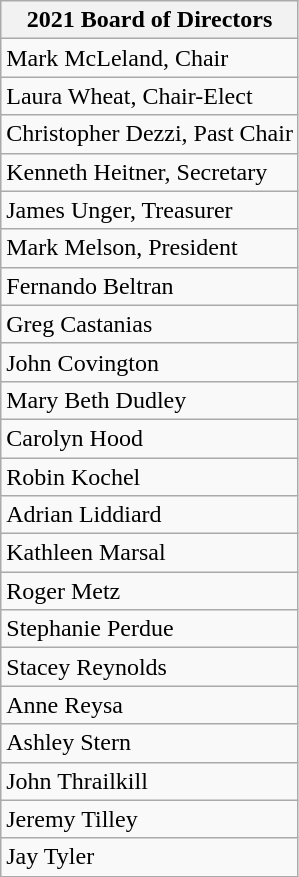<table class="wikitable" style="border: 1px solid darkgray;">
<tr>
<th><strong>2021 Board of Directors</strong></th>
</tr>
<tr>
<td>Mark McLeland, Chair</td>
</tr>
<tr>
<td>Laura Wheat, Chair-Elect</td>
</tr>
<tr>
<td>Christopher Dezzi, Past Chair</td>
</tr>
<tr>
<td>Kenneth Heitner, Secretary</td>
</tr>
<tr>
<td>James Unger, Treasurer</td>
</tr>
<tr>
<td>Mark Melson, President</td>
</tr>
<tr>
<td>Fernando Beltran</td>
</tr>
<tr>
<td>Greg Castanias</td>
</tr>
<tr>
<td>John Covington</td>
</tr>
<tr>
<td>Mary Beth Dudley</td>
</tr>
<tr>
<td>Carolyn Hood</td>
</tr>
<tr>
<td>Robin Kochel</td>
</tr>
<tr>
<td>Adrian Liddiard</td>
</tr>
<tr>
<td>Kathleen Marsal</td>
</tr>
<tr>
<td>Roger Metz</td>
</tr>
<tr>
<td>Stephanie Perdue</td>
</tr>
<tr>
<td>Stacey Reynolds</td>
</tr>
<tr>
<td>Anne Reysa</td>
</tr>
<tr>
<td>Ashley Stern</td>
</tr>
<tr>
<td>John Thrailkill</td>
</tr>
<tr>
<td>Jeremy Tilley</td>
</tr>
<tr>
<td>Jay Tyler</td>
</tr>
</table>
